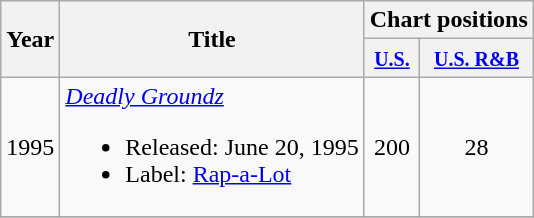<table class="wikitable">
<tr>
<th rowspan="2">Year</th>
<th rowspan="2">Title</th>
<th colspan="2">Chart positions</th>
</tr>
<tr>
<th><small><a href='#'>U.S.</a></small></th>
<th><small><a href='#'>U.S. R&B</a></small></th>
</tr>
<tr>
<td>1995</td>
<td><em><a href='#'>Deadly Groundz</a></em><br><ul><li>Released: June 20, 1995</li><li>Label: <a href='#'>Rap-a-Lot</a></li></ul></td>
<td align="center">200</td>
<td align="center">28</td>
</tr>
<tr>
</tr>
</table>
